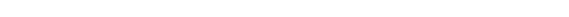<table align="left" width="30%" style="text-align:left; padding:2.5px; background:#fff">
<tr style="background:#fff; padding:2.5px"|>
<td></td>
</tr>
</table>
